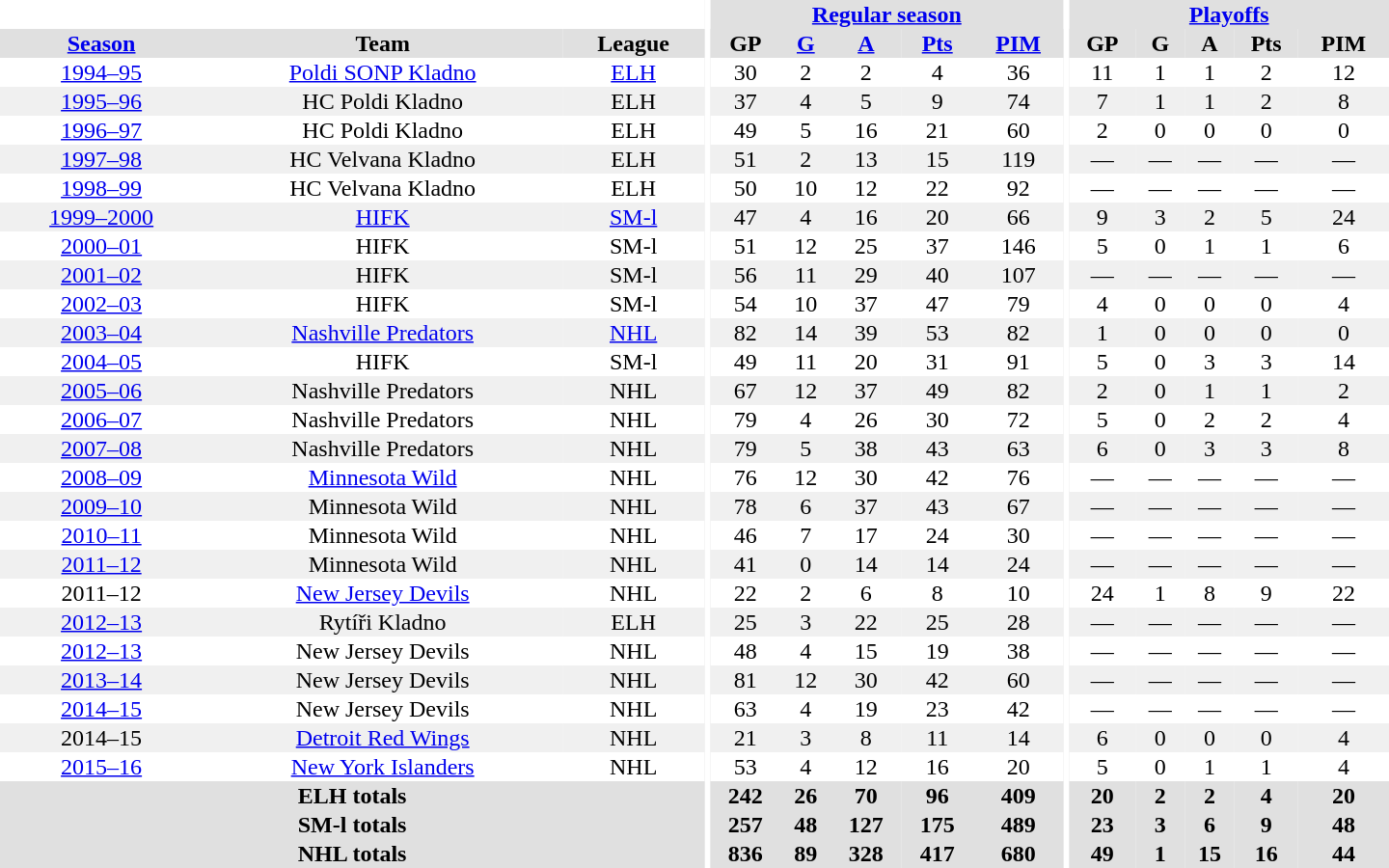<table border="0" cellpadding="1" cellspacing="0" style="text-align:center; width:60em">
<tr bgcolor="#e0e0e0">
<th colspan="3"  bgcolor="#ffffff"></th>
<th rowspan="99" bgcolor="#ffffff"></th>
<th colspan="5"><a href='#'>Regular season</a></th>
<th rowspan="99" bgcolor="#ffffff"></th>
<th colspan="5"><a href='#'>Playoffs</a></th>
</tr>
<tr bgcolor="#e0e0e0">
<th><a href='#'>Season</a></th>
<th>Team</th>
<th>League</th>
<th>GP</th>
<th><a href='#'>G</a></th>
<th><a href='#'>A</a></th>
<th><a href='#'>Pts</a></th>
<th><a href='#'>PIM</a></th>
<th>GP</th>
<th>G</th>
<th>A</th>
<th>Pts</th>
<th>PIM</th>
</tr>
<tr>
<td><a href='#'>1994–95</a></td>
<td><a href='#'>Poldi SONP Kladno</a></td>
<td><a href='#'>ELH</a></td>
<td>30</td>
<td>2</td>
<td>2</td>
<td>4</td>
<td>36</td>
<td>11</td>
<td>1</td>
<td>1</td>
<td>2</td>
<td>12</td>
</tr>
<tr style="background:#f0f0f0;">
<td><a href='#'>1995–96</a></td>
<td>HC Poldi Kladno</td>
<td>ELH</td>
<td>37</td>
<td>4</td>
<td>5</td>
<td>9</td>
<td>74</td>
<td>7</td>
<td>1</td>
<td>1</td>
<td>2</td>
<td>8</td>
</tr>
<tr>
<td><a href='#'>1996–97</a></td>
<td>HC Poldi Kladno</td>
<td>ELH</td>
<td>49</td>
<td>5</td>
<td>16</td>
<td>21</td>
<td>60</td>
<td>2</td>
<td>0</td>
<td>0</td>
<td>0</td>
<td>0</td>
</tr>
<tr style="background:#f0f0f0;">
<td><a href='#'>1997–98</a></td>
<td>HC Velvana Kladno</td>
<td>ELH</td>
<td>51</td>
<td>2</td>
<td>13</td>
<td>15</td>
<td>119</td>
<td>—</td>
<td>—</td>
<td>—</td>
<td>—</td>
<td>—</td>
</tr>
<tr>
<td><a href='#'>1998–99</a></td>
<td>HC Velvana Kladno</td>
<td>ELH</td>
<td>50</td>
<td>10</td>
<td>12</td>
<td>22</td>
<td>92</td>
<td>—</td>
<td>—</td>
<td>—</td>
<td>—</td>
<td>—</td>
</tr>
<tr style="background:#f0f0f0;">
<td><a href='#'>1999–2000</a></td>
<td><a href='#'>HIFK</a></td>
<td><a href='#'>SM-l</a></td>
<td>47</td>
<td>4</td>
<td>16</td>
<td>20</td>
<td>66</td>
<td>9</td>
<td>3</td>
<td>2</td>
<td>5</td>
<td>24</td>
</tr>
<tr>
<td><a href='#'>2000–01</a></td>
<td>HIFK</td>
<td>SM-l</td>
<td>51</td>
<td>12</td>
<td>25</td>
<td>37</td>
<td>146</td>
<td>5</td>
<td>0</td>
<td>1</td>
<td>1</td>
<td>6</td>
</tr>
<tr style="background:#f0f0f0;">
<td><a href='#'>2001–02</a></td>
<td>HIFK</td>
<td>SM-l</td>
<td>56</td>
<td>11</td>
<td>29</td>
<td>40</td>
<td>107</td>
<td>—</td>
<td>—</td>
<td>—</td>
<td>—</td>
<td>—</td>
</tr>
<tr>
<td><a href='#'>2002–03</a></td>
<td>HIFK</td>
<td>SM-l</td>
<td>54</td>
<td>10</td>
<td>37</td>
<td>47</td>
<td>79</td>
<td>4</td>
<td>0</td>
<td>0</td>
<td>0</td>
<td>4</td>
</tr>
<tr style="background:#f0f0f0;">
<td><a href='#'>2003–04</a></td>
<td><a href='#'>Nashville Predators</a></td>
<td><a href='#'>NHL</a></td>
<td>82</td>
<td>14</td>
<td>39</td>
<td>53</td>
<td>82</td>
<td>1</td>
<td>0</td>
<td>0</td>
<td>0</td>
<td>0</td>
</tr>
<tr>
<td><a href='#'>2004–05</a></td>
<td>HIFK</td>
<td>SM-l</td>
<td>49</td>
<td>11</td>
<td>20</td>
<td>31</td>
<td>91</td>
<td>5</td>
<td>0</td>
<td>3</td>
<td>3</td>
<td>14</td>
</tr>
<tr style="background:#f0f0f0;">
<td><a href='#'>2005–06</a></td>
<td>Nashville Predators</td>
<td>NHL</td>
<td>67</td>
<td>12</td>
<td>37</td>
<td>49</td>
<td>82</td>
<td>2</td>
<td>0</td>
<td>1</td>
<td>1</td>
<td>2</td>
</tr>
<tr>
<td><a href='#'>2006–07</a></td>
<td>Nashville Predators</td>
<td>NHL</td>
<td>79</td>
<td>4</td>
<td>26</td>
<td>30</td>
<td>72</td>
<td>5</td>
<td>0</td>
<td>2</td>
<td>2</td>
<td>4</td>
</tr>
<tr style="background:#f0f0f0;">
<td><a href='#'>2007–08</a></td>
<td>Nashville Predators</td>
<td>NHL</td>
<td>79</td>
<td>5</td>
<td>38</td>
<td>43</td>
<td>63</td>
<td>6</td>
<td>0</td>
<td>3</td>
<td>3</td>
<td>8</td>
</tr>
<tr>
<td><a href='#'>2008–09</a></td>
<td><a href='#'>Minnesota Wild</a></td>
<td>NHL</td>
<td>76</td>
<td>12</td>
<td>30</td>
<td>42</td>
<td>76</td>
<td>—</td>
<td>—</td>
<td>—</td>
<td>—</td>
<td>—</td>
</tr>
<tr style="background:#f0f0f0;">
<td><a href='#'>2009–10</a></td>
<td>Minnesota Wild</td>
<td>NHL</td>
<td>78</td>
<td>6</td>
<td>37</td>
<td>43</td>
<td>67</td>
<td>—</td>
<td>—</td>
<td>—</td>
<td>—</td>
<td>—</td>
</tr>
<tr>
<td><a href='#'>2010–11</a></td>
<td>Minnesota Wild</td>
<td>NHL</td>
<td>46</td>
<td>7</td>
<td>17</td>
<td>24</td>
<td>30</td>
<td>—</td>
<td>—</td>
<td>—</td>
<td>—</td>
<td>—</td>
</tr>
<tr style="background:#f0f0f0;">
<td><a href='#'>2011–12</a></td>
<td>Minnesota Wild</td>
<td>NHL</td>
<td>41</td>
<td>0</td>
<td>14</td>
<td>14</td>
<td>24</td>
<td>—</td>
<td>—</td>
<td>—</td>
<td>—</td>
<td>—</td>
</tr>
<tr>
<td>2011–12</td>
<td><a href='#'>New Jersey Devils</a></td>
<td>NHL</td>
<td>22</td>
<td>2</td>
<td>6</td>
<td>8</td>
<td>10</td>
<td>24</td>
<td>1</td>
<td>8</td>
<td>9</td>
<td>22</td>
</tr>
<tr style="background:#f0f0f0;">
<td><a href='#'>2012–13</a></td>
<td>Rytíři Kladno</td>
<td>ELH</td>
<td>25</td>
<td>3</td>
<td>22</td>
<td>25</td>
<td>28</td>
<td>—</td>
<td>—</td>
<td>—</td>
<td>—</td>
<td>—</td>
</tr>
<tr>
<td><a href='#'>2012–13</a></td>
<td>New Jersey Devils</td>
<td>NHL</td>
<td>48</td>
<td>4</td>
<td>15</td>
<td>19</td>
<td>38</td>
<td>—</td>
<td>—</td>
<td>—</td>
<td>—</td>
<td>—</td>
</tr>
<tr style="background:#f0f0f0;">
<td><a href='#'>2013–14</a></td>
<td>New Jersey Devils</td>
<td>NHL</td>
<td>81</td>
<td>12</td>
<td>30</td>
<td>42</td>
<td>60</td>
<td>—</td>
<td>—</td>
<td>—</td>
<td>—</td>
<td>—</td>
</tr>
<tr>
<td><a href='#'>2014–15</a></td>
<td>New Jersey Devils</td>
<td>NHL</td>
<td>63</td>
<td>4</td>
<td>19</td>
<td>23</td>
<td>42</td>
<td>—</td>
<td>—</td>
<td>—</td>
<td>—</td>
<td>—</td>
</tr>
<tr style="background:#f0f0f0;">
<td>2014–15</td>
<td><a href='#'>Detroit Red Wings</a></td>
<td>NHL</td>
<td>21</td>
<td>3</td>
<td>8</td>
<td>11</td>
<td>14</td>
<td>6</td>
<td>0</td>
<td>0</td>
<td>0</td>
<td>4</td>
</tr>
<tr>
<td><a href='#'>2015–16</a></td>
<td><a href='#'>New York Islanders</a></td>
<td>NHL</td>
<td>53</td>
<td>4</td>
<td>12</td>
<td>16</td>
<td>20</td>
<td>5</td>
<td>0</td>
<td>1</td>
<td>1</td>
<td>4</td>
</tr>
<tr style="background:#e0e0e0;">
<th colspan="3">ELH totals</th>
<th>242</th>
<th>26</th>
<th>70</th>
<th>96</th>
<th>409</th>
<th>20</th>
<th>2</th>
<th>2</th>
<th>4</th>
<th>20</th>
</tr>
<tr style="background:#e0e0e0;">
<th colspan="3">SM-l totals</th>
<th>257</th>
<th>48</th>
<th>127</th>
<th>175</th>
<th>489</th>
<th>23</th>
<th>3</th>
<th>6</th>
<th>9</th>
<th>48</th>
</tr>
<tr style="background:#e0e0e0;">
<th colspan="3">NHL totals</th>
<th>836</th>
<th>89</th>
<th>328</th>
<th>417</th>
<th>680</th>
<th>49</th>
<th>1</th>
<th>15</th>
<th>16</th>
<th>44</th>
</tr>
</table>
